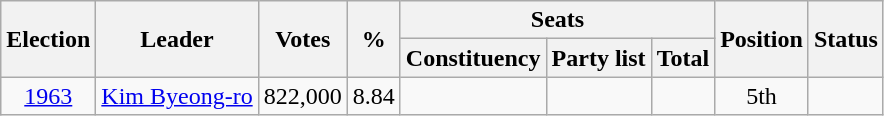<table class="wikitable" style="text-align:center">
<tr>
<th rowspan="2">Election</th>
<th rowspan="2">Leader</th>
<th rowspan="2">Votes</th>
<th rowspan="2">%</th>
<th colspan="3">Seats</th>
<th rowspan="2">Position</th>
<th rowspan="2">Status</th>
</tr>
<tr>
<th>Constituency</th>
<th>Party list</th>
<th>Total</th>
</tr>
<tr>
<td><a href='#'>1963</a></td>
<td><a href='#'>Kim Byeong-ro</a></td>
<td>822,000</td>
<td>8.84</td>
<td></td>
<td></td>
<td></td>
<td>5th</td>
<td><br></td>
</tr>
</table>
